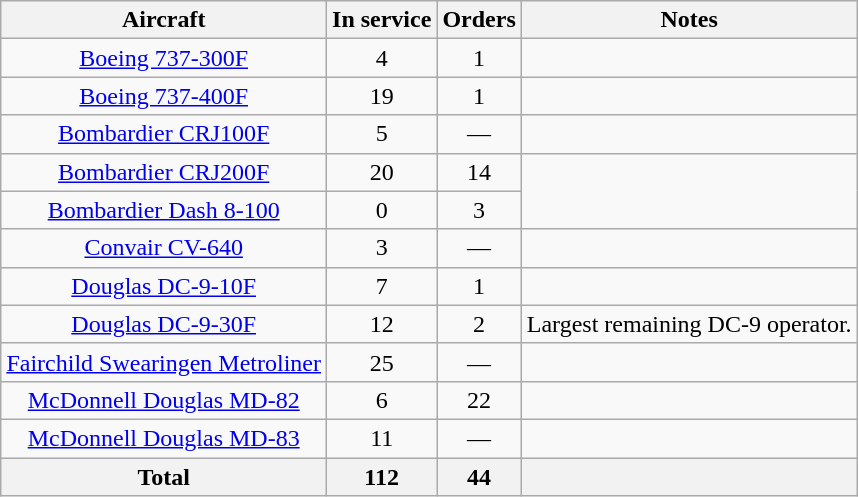<table class="wikitable" style="margin:0.5em auto; text-align:center">
<tr>
<th>Aircraft</th>
<th>In service</th>
<th>Orders</th>
<th>Notes</th>
</tr>
<tr>
<td><a href='#'>Boeing 737-300F</a></td>
<td align="center">4</td>
<td align="center">1</td>
<td></td>
</tr>
<tr>
<td><a href='#'>Boeing 737-400F</a></td>
<td align="center">19</td>
<td align="center">1</td>
<td></td>
</tr>
<tr>
<td><a href='#'>Bombardier CRJ100F</a></td>
<td align="center">5</td>
<td align="center">—</td>
<td></td>
</tr>
<tr>
<td><a href='#'>Bombardier CRJ200F</a></td>
<td align="center">20</td>
<td align="center">14</td>
</tr>
<tr>
<td><a href='#'>Bombardier Dash 8-100</a></td>
<td align="center">0</td>
<td align="center">3</td>
</tr>
<tr>
<td><a href='#'>Convair CV-640</a></td>
<td align="center">3</td>
<td align="center">—</td>
<td></td>
</tr>
<tr>
<td><a href='#'>Douglas DC-9-10F</a></td>
<td align="center">7</td>
<td align="center">1</td>
<td colspan=2></td>
</tr>
<tr>
<td><a href='#'>Douglas DC-9-30F</a></td>
<td align="center">12</td>
<td align="center">2</td>
<td>Largest remaining DC-9 operator.</td>
</tr>
<tr>
<td><a href='#'>Fairchild Swearingen Metroliner</a></td>
<td align="center">25</td>
<td align="center">—</td>
<td></td>
</tr>
<tr>
<td><a href='#'>McDonnell Douglas MD-82</a></td>
<td align="center">6</td>
<td align="center">22</td>
<td></td>
</tr>
<tr>
<td><a href='#'>McDonnell Douglas MD-83</a></td>
<td align="center">11</td>
<td align="center">—</td>
<td></td>
</tr>
<tr>
<th>Total</th>
<th>112</th>
<th>44</th>
<th colspan="2"></th>
</tr>
</table>
